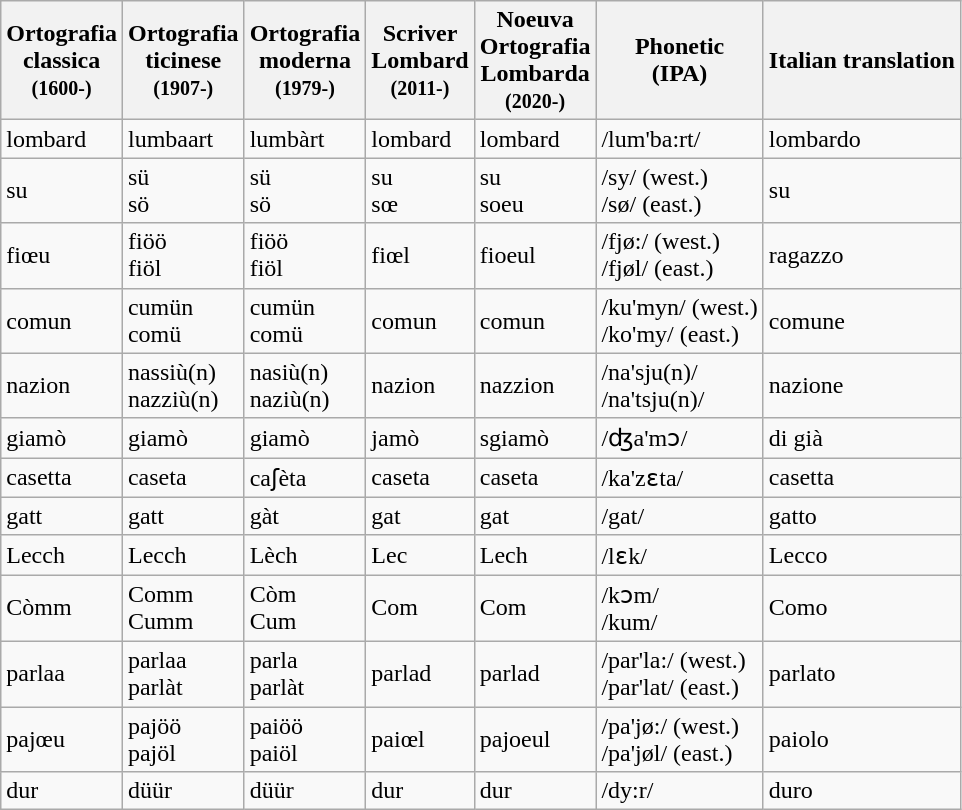<table class="wikitable">
<tr>
<th>Ortografia<br>classica<br><small>(1600-)</small></th>
<th>Ortografia<br>ticinese<br><small>(1907-)</small></th>
<th>Ortografia<br>moderna<br><small>(1979-)</small></th>
<th>Scriver<br>Lombard<br><small>(2011-)</small></th>
<th>Noeuva<br>Ortografia<br>Lombarda<br><small>(2020-)</small></th>
<th>Phonetic<br>(IPA)</th>
<th>Italian translation</th>
</tr>
<tr>
<td>lombard</td>
<td>lumbaart</td>
<td>lumbàrt</td>
<td>lombard</td>
<td>lombard</td>
<td>/lum'ba:rt/</td>
<td>lombardo</td>
</tr>
<tr>
<td>su</td>
<td>sü<br>sö</td>
<td>sü<br>sö</td>
<td>su<br>sœ</td>
<td>su<br>soeu</td>
<td>/sy/ (west.)<br>/sø/ (east.)</td>
<td>su</td>
</tr>
<tr>
<td>fiœu</td>
<td>fiöö<br>fiöl</td>
<td>fiöö<br>fiöl</td>
<td>fiœl</td>
<td>fioeul</td>
<td>/fjø:/ (west.)<br>/fjøl/ (east.)</td>
<td>ragazzo</td>
</tr>
<tr>
<td>comun</td>
<td>cumün<br>comü</td>
<td>cumün<br>comü</td>
<td>comun</td>
<td>comun</td>
<td>/ku'myn/ (west.)<br>/ko'my/ (east.)</td>
<td>comune</td>
</tr>
<tr>
<td>nazion</td>
<td>nassiù(n)<br>nazziù(n)</td>
<td>nasiù(n)<br>naziù(n)</td>
<td>nazion</td>
<td>nazzion</td>
<td>/na'sju(n)/<br>/na'tsju(n)/</td>
<td>nazione</td>
</tr>
<tr>
<td>giamò</td>
<td>giamò</td>
<td>giamò</td>
<td>jamò</td>
<td>sgiamò</td>
<td>/ʤa'mɔ/</td>
<td>di già</td>
</tr>
<tr>
<td>casetta</td>
<td>caseta</td>
<td>caʃèta</td>
<td>caseta</td>
<td>caseta</td>
<td>/ka'zɛta/</td>
<td>casetta</td>
</tr>
<tr>
<td>gatt</td>
<td>gatt</td>
<td>gàt</td>
<td>gat</td>
<td>gat</td>
<td>/gat/</td>
<td>gatto</td>
</tr>
<tr>
<td>Lecch</td>
<td>Lecch</td>
<td>Lèch</td>
<td>Lec</td>
<td>Lech</td>
<td>/lɛk/</td>
<td>Lecco</td>
</tr>
<tr>
<td>Còmm</td>
<td>Comm<br>Cumm</td>
<td>Còm<br>Cum</td>
<td>Com</td>
<td>Com</td>
<td>/kɔm/<br>/kum/</td>
<td>Como</td>
</tr>
<tr>
<td>parlaa</td>
<td>parlaa<br>parlàt</td>
<td>parla<br>parlàt</td>
<td>parlad</td>
<td>parlad</td>
<td>/par'la:/ (west.)<br>/par'lat/ (east.)</td>
<td>parlato</td>
</tr>
<tr>
<td>pajœu</td>
<td>pajöö<br>pajöl</td>
<td>paiöö<br>paiöl</td>
<td>paiœl</td>
<td>pajoeul</td>
<td>/pa'jø:/ (west.)<br>/pa'jøl/ (east.)</td>
<td>paiolo</td>
</tr>
<tr>
<td>dur</td>
<td>düür</td>
<td>düür</td>
<td>dur</td>
<td>dur</td>
<td>/dy:r/</td>
<td>duro</td>
</tr>
</table>
